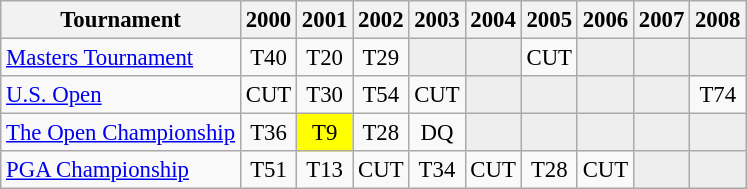<table class="wikitable" style="font-size:95%;text-align:center;">
<tr>
<th>Tournament</th>
<th>2000</th>
<th>2001</th>
<th>2002</th>
<th>2003</th>
<th>2004</th>
<th>2005</th>
<th>2006</th>
<th>2007</th>
<th>2008</th>
</tr>
<tr>
<td align=left><a href='#'>Masters Tournament</a></td>
<td>T40</td>
<td>T20</td>
<td>T29</td>
<td style="background:#eeeeee;"></td>
<td style="background:#eeeeee;"></td>
<td>CUT</td>
<td style="background:#eeeeee;"></td>
<td style="background:#eeeeee;"></td>
<td style="background:#eeeeee;"></td>
</tr>
<tr>
<td align=left><a href='#'>U.S. Open</a></td>
<td>CUT</td>
<td>T30</td>
<td>T54</td>
<td>CUT</td>
<td style="background:#eeeeee;"></td>
<td style="background:#eeeeee;"></td>
<td style="background:#eeeeee;"></td>
<td style="background:#eeeeee;"></td>
<td>T74</td>
</tr>
<tr>
<td align=left><a href='#'>The Open Championship</a></td>
<td>T36</td>
<td style="background:yellow;">T9</td>
<td>T28</td>
<td>DQ</td>
<td style="background:#eeeeee;"></td>
<td style="background:#eeeeee;"></td>
<td style="background:#eeeeee;"></td>
<td style="background:#eeeeee;"></td>
<td style="background:#eeeeee;"></td>
</tr>
<tr>
<td align=left><a href='#'>PGA Championship</a></td>
<td>T51</td>
<td>T13</td>
<td>CUT</td>
<td>T34</td>
<td>CUT</td>
<td>T28</td>
<td>CUT</td>
<td style="background:#eeeeee;"></td>
<td style="background:#eeeeee;"></td>
</tr>
</table>
